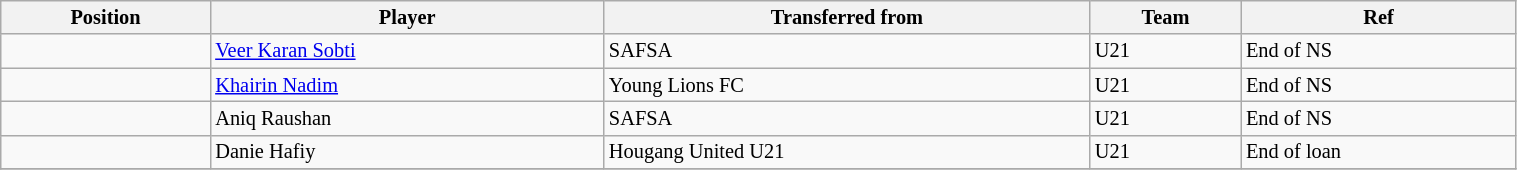<table class="wikitable sortable" style="width:80%; text-align:center; font-size:85%; text-align:left;">
<tr>
<th>Position</th>
<th>Player</th>
<th>Transferred from</th>
<th>Team</th>
<th>Ref</th>
</tr>
<tr>
<td></td>
<td> <a href='#'>Veer Karan Sobti</a></td>
<td> SAFSA</td>
<td>U21</td>
<td>End of NS </td>
</tr>
<tr>
<td></td>
<td> <a href='#'>Khairin Nadim</a></td>
<td> Young Lions FC</td>
<td>U21</td>
<td>End of NS</td>
</tr>
<tr>
<td></td>
<td> Aniq Raushan</td>
<td> SAFSA</td>
<td>U21</td>
<td>End of NS</td>
</tr>
<tr>
<td></td>
<td> Danie Hafiy</td>
<td> Hougang United U21</td>
<td>U21</td>
<td>End of loan</td>
</tr>
<tr>
</tr>
</table>
